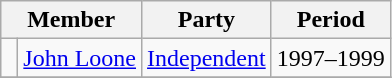<table class="wikitable">
<tr>
<th colspan="2">Member</th>
<th>Party</th>
<th>Period</th>
</tr>
<tr>
<td> </td>
<td><a href='#'>John Loone</a></td>
<td><a href='#'>Independent</a></td>
<td>1997–1999</td>
</tr>
<tr>
</tr>
</table>
